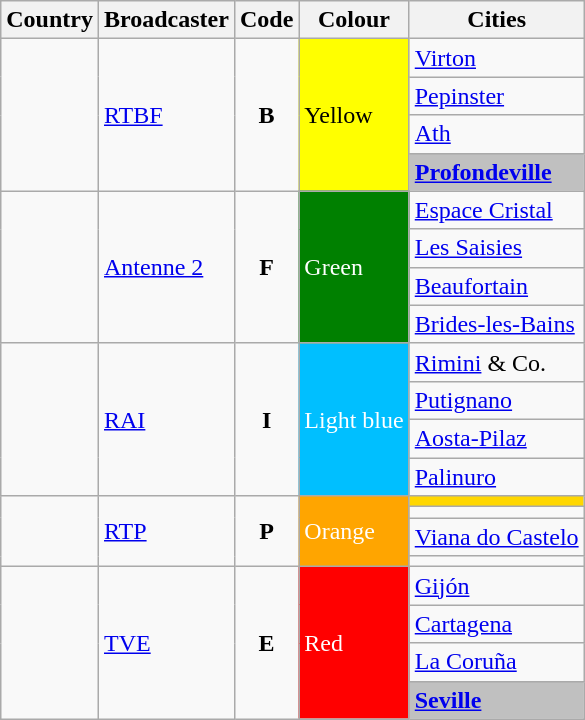<table class="wikitable sortable">
<tr>
<th>Country</th>
<th>Broadcaster</th>
<th>Code</th>
<th>Colour</th>
<th>Cities</th>
</tr>
<tr>
<td rowspan=4></td>
<td rowspan=4><a href='#'>RTBF</a></td>
<td rowspan=4 align="center"><strong>B</strong></td>
<td rowspan=4 style="background:yellow">Yellow</td>
<td><a href='#'>Virton</a></td>
</tr>
<tr>
<td><a href='#'>Pepinster</a></td>
</tr>
<tr>
<td><a href='#'>Ath</a></td>
</tr>
<tr>
<td style="font-weight:bold; background:silver;"><a href='#'>Profondeville</a></td>
</tr>
<tr>
<td rowspan=4></td>
<td rowspan=4><a href='#'>Antenne 2</a></td>
<td rowspan=4 align="center"><strong>F</strong></td>
<td rowspan=4 style="background:green; color: white">Green</td>
<td><a href='#'>Espace Cristal</a></td>
</tr>
<tr>
<td><a href='#'>Les Saisies</a></td>
</tr>
<tr>
<td><a href='#'>Beaufortain</a></td>
</tr>
<tr>
<td><a href='#'>Brides-les-Bains</a></td>
</tr>
<tr>
<td rowspan=4></td>
<td rowspan=4><a href='#'>RAI</a></td>
<td rowspan=4 align="center"><strong>I</strong></td>
<td rowspan=4 style="background:deepskyblue; color: white">Light blue</td>
<td><a href='#'>Rimini</a> & Co.</td>
</tr>
<tr>
<td><a href='#'>Putignano</a></td>
</tr>
<tr>
<td><a href='#'>Aosta-Pilaz</a></td>
</tr>
<tr>
<td><a href='#'>Palinuro</a></td>
</tr>
<tr>
<td rowspan=4></td>
<td rowspan=4><a href='#'>RTP</a></td>
<td rowspan=4 align="center"><strong>P</strong></td>
<td rowspan=4 style="background:orange; color: white">Orange</td>
<td style="font-weight:bold; background:gold;"></td>
</tr>
<tr>
<td></td>
</tr>
<tr>
<td><a href='#'>Viana do Castelo</a></td>
</tr>
<tr>
<td></td>
</tr>
<tr>
<td rowspan=4></td>
<td rowspan=4><a href='#'>TVE</a></td>
<td rowspan=4 align="center"><strong>E</strong></td>
<td rowspan=4 style="background:red; color: white">Red</td>
<td> <a href='#'>Gijón</a></td>
</tr>
<tr>
<td> <a href='#'>Cartagena</a></td>
</tr>
<tr>
<td> <a href='#'>La Coruña</a></td>
</tr>
<tr>
<td style="font-weight:bold; background:silver;"> <a href='#'>Seville</a></td>
</tr>
</table>
